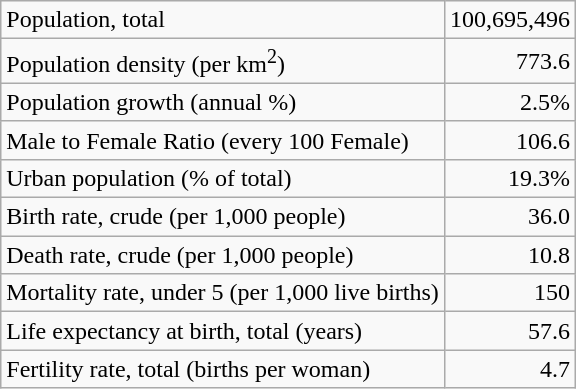<table class="wikitable">
<tr>
<td>Population, total</td>
<td style="text-align: right;">100,695,496</td>
</tr>
<tr>
<td>Population density (per km<sup>2</sup>)</td>
<td style="text-align: right;">773.6</td>
</tr>
<tr>
<td>Population growth (annual %)</td>
<td style="text-align: right;">2.5%</td>
</tr>
<tr>
<td>Male to Female Ratio (every 100 Female)</td>
<td style="text-align: right;">106.6</td>
</tr>
<tr>
<td>Urban population (% of total)</td>
<td style="text-align: right;">19.3%</td>
</tr>
<tr>
<td>Birth rate, crude (per 1,000 people)</td>
<td style="text-align: right;">36.0</td>
</tr>
<tr>
<td>Death rate, crude (per 1,000 people)</td>
<td style="text-align: right;">10.8</td>
</tr>
<tr>
<td>Mortality rate, under 5 (per 1,000 live births)</td>
<td style="text-align: right;">150</td>
</tr>
<tr>
<td>Life expectancy at birth, total (years)</td>
<td style="text-align: right;">57.6</td>
</tr>
<tr>
<td>Fertility rate, total (births per woman)</td>
<td style="text-align: right;">4.7</td>
</tr>
</table>
